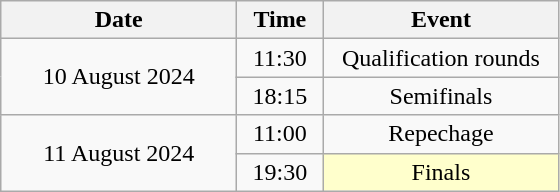<table class = "wikitable" style="text-align:center;">
<tr>
<th width=150>Date</th>
<th width=50>Time</th>
<th width=150>Event</th>
</tr>
<tr>
<td rowspan=2>10 August 2024</td>
<td>11:30</td>
<td>Qualification rounds</td>
</tr>
<tr>
<td>18:15</td>
<td>Semifinals</td>
</tr>
<tr>
<td rowspan=2>11 August 2024</td>
<td>11:00</td>
<td>Repechage</td>
</tr>
<tr>
<td>19:30</td>
<td bgcolor=ffffcc>Finals</td>
</tr>
</table>
